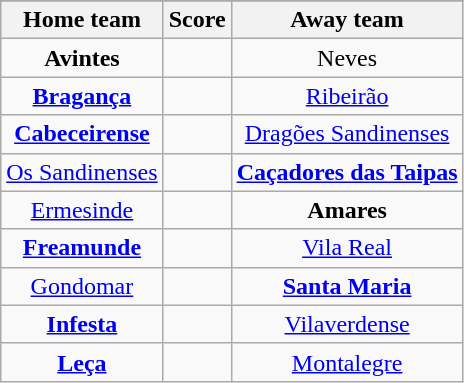<table class="wikitable" style="text-align: center">
<tr>
</tr>
<tr>
<th>Home team</th>
<th>Score</th>
<th>Away team</th>
</tr>
<tr>
<td><strong>Avintes</strong> </td>
<td></td>
<td>Neves </td>
</tr>
<tr>
<td><strong><a href='#'>Bragança</a></strong> </td>
<td></td>
<td><a href='#'>Ribeirão</a> </td>
</tr>
<tr>
<td><strong><a href='#'>Cabeceirense</a></strong> </td>
<td></td>
<td><a href='#'>Dragões Sandinenses</a> </td>
</tr>
<tr>
<td><a href='#'>Os Sandinenses</a> </td>
<td></td>
<td><strong><a href='#'>Caçadores das Taipas</a></strong> </td>
</tr>
<tr>
<td><a href='#'>Ermesinde</a> </td>
<td></td>
<td><strong>Amares</strong> </td>
</tr>
<tr>
<td><strong><a href='#'>Freamunde</a></strong> </td>
<td></td>
<td><a href='#'>Vila Real</a> </td>
</tr>
<tr>
<td><a href='#'>Gondomar</a> </td>
<td></td>
<td><strong><a href='#'>Santa Maria</a></strong> </td>
</tr>
<tr>
<td><strong><a href='#'>Infesta</a></strong> </td>
<td></td>
<td><a href='#'>Vilaverdense</a> </td>
</tr>
<tr>
<td><strong><a href='#'>Leça</a></strong> </td>
<td></td>
<td><a href='#'>Montalegre</a> </td>
</tr>
</table>
